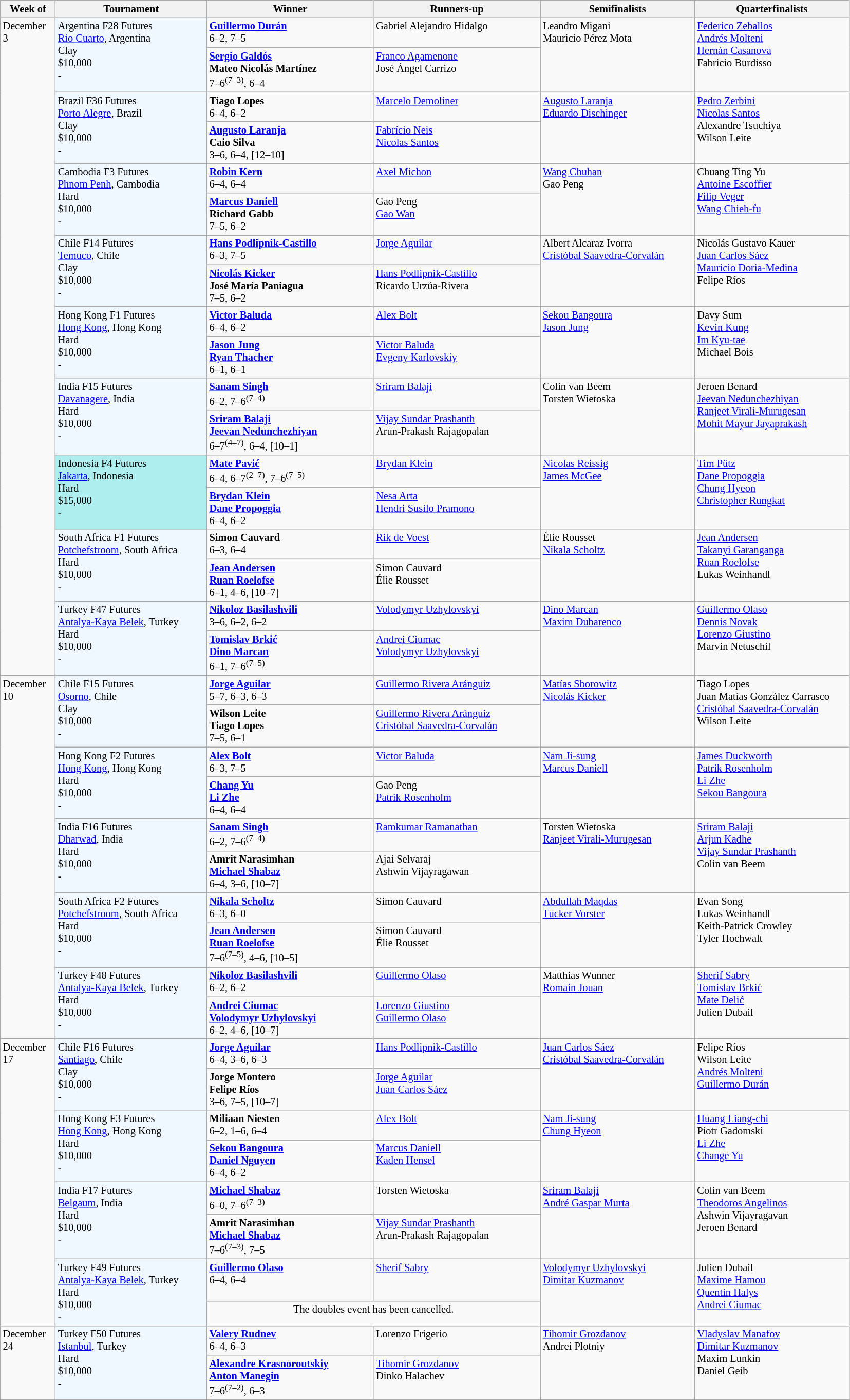<table class="wikitable" style="font-size:85%;">
<tr>
<th width="65">Week of</th>
<th width="190">Tournament</th>
<th width="210">Winner</th>
<th width="210">Runners-up</th>
<th width="194">Semifinalists</th>
<th width="194">Quarterfinalists</th>
</tr>
<tr valign=top>
<td rowspan=18>December 3</td>
<td rowspan=2 style="background:#f0f8ff;">Argentina F28 Futures<br><a href='#'>Rio Cuarto</a>, Argentina <br> Clay <br> $10,000 <br>  - </td>
<td> <strong><a href='#'>Guillermo Durán</a></strong> <br> 6–2, 7–5</td>
<td> Gabriel Alejandro Hidalgo</td>
<td rowspan=2> Leandro Migani <br>  Mauricio Pérez Mota</td>
<td rowspan=2> <a href='#'>Federico Zeballos</a> <br>  <a href='#'>Andrés Molteni</a> <br>  <a href='#'>Hernán Casanova</a> <br>  Fabricio Burdisso</td>
</tr>
<tr valign=top>
<td> <strong><a href='#'>Sergio Galdós</a></strong> <br>  <strong>Mateo Nicolás Martínez</strong> <br> 7–6<sup>(7–3)</sup>, 6–4</td>
<td> <a href='#'>Franco Agamenone</a> <br>  José Ángel Carrizo</td>
</tr>
<tr valign=top>
<td rowspan=2 style="background:#f0f8ff;">Brazil F36 Futures<br> <a href='#'>Porto Alegre</a>, Brazil <br> Clay <br> $10,000 <br>  - </td>
<td> <strong>Tiago Lopes</strong> <br> 6–4, 6–2</td>
<td> <a href='#'>Marcelo Demoliner</a></td>
<td rowspan=2> <a href='#'>Augusto Laranja</a> <br>  <a href='#'>Eduardo Dischinger</a></td>
<td rowspan=2> <a href='#'>Pedro Zerbini</a> <br>  <a href='#'>Nicolas Santos</a> <br>  Alexandre Tsuchiya <br>  Wilson Leite</td>
</tr>
<tr valign=top>
<td> <strong><a href='#'>Augusto Laranja</a></strong> <br>  <strong>Caio Silva</strong> <br> 3–6, 6–4, [12–10]</td>
<td> <a href='#'>Fabrício Neis</a> <br>  <a href='#'>Nicolas Santos</a></td>
</tr>
<tr valign=top>
<td rowspan=2 style="background:#f0f8ff;">Cambodia F3 Futures<br> <a href='#'>Phnom Penh</a>, Cambodia <br> Hard <br> $10,000 <br>  - </td>
<td> <strong><a href='#'>Robin Kern</a></strong> <br> 6–4, 6–4</td>
<td> <a href='#'>Axel Michon</a></td>
<td rowspan=2> <a href='#'>Wang Chuhan</a> <br>  Gao Peng</td>
<td rowspan=2> Chuang Ting Yu <br>  <a href='#'>Antoine Escoffier</a> <br>  <a href='#'>Filip Veger</a> <br>  <a href='#'>Wang Chieh-fu</a></td>
</tr>
<tr valign=top>
<td> <strong><a href='#'>Marcus Daniell</a></strong> <br>  <strong>Richard Gabb</strong> <br> 7–5, 6–2</td>
<td> Gao Peng <br>  <a href='#'>Gao Wan</a></td>
</tr>
<tr valign=top>
<td rowspan=2 style="background:#f0f8ff;">Chile F14 Futures<br> <a href='#'>Temuco</a>, Chile <br> Clay <br> $10,000 <br>  - </td>
<td> <strong><a href='#'>Hans Podlipnik-Castillo</a></strong> <br> 6–3, 7–5</td>
<td> <a href='#'>Jorge Aguilar</a></td>
<td rowspan=2> Albert Alcaraz Ivorra <br>  <a href='#'>Cristóbal Saavedra-Corvalán</a></td>
<td rowspan=2> Nicolás Gustavo Kauer <br>  <a href='#'>Juan Carlos Sáez</a> <br>  <a href='#'>Mauricio Doria-Medina</a> <br>  Felipe Ríos</td>
</tr>
<tr valign=top>
<td> <strong><a href='#'>Nicolás Kicker</a></strong> <br>  <strong>José María Paniagua</strong> <br> 7–5, 6–2</td>
<td> <a href='#'>Hans Podlipnik-Castillo</a> <br>  Ricardo Urzúa-Rivera</td>
</tr>
<tr valign=top>
<td rowspan=2 style="background:#f0f8ff;">Hong Kong F1 Futures<br> <a href='#'>Hong Kong</a>, Hong Kong <br> Hard <br> $10,000 <br>  - </td>
<td> <strong><a href='#'>Victor Baluda</a></strong> <br> 6–4, 6–2</td>
<td> <a href='#'>Alex Bolt</a></td>
<td rowspan=2> <a href='#'>Sekou Bangoura</a> <br>  <a href='#'>Jason Jung</a></td>
<td rowspan=2> Davy Sum <br>  <a href='#'>Kevin Kung</a> <br>  <a href='#'>Im Kyu-tae</a> <br>  Michael Bois</td>
</tr>
<tr valign=top>
<td> <strong><a href='#'>Jason Jung</a></strong> <br>  <strong><a href='#'>Ryan Thacher</a></strong> <br> 6–1, 6–1</td>
<td> <a href='#'>Victor Baluda</a> <br>  <a href='#'>Evgeny Karlovskiy</a></td>
</tr>
<tr valign=top>
<td rowspan=2 style="background:#f0f8ff;">India F15 Futures<br> <a href='#'>Davanagere</a>, India <br> Hard <br> $10,000 <br>  - </td>
<td> <strong><a href='#'>Sanam Singh</a></strong> <br> 6–2, 7–6<sup>(7–4)</sup></td>
<td> <a href='#'>Sriram Balaji</a></td>
<td rowspan=2> Colin van Beem <br>  Torsten Wietoska</td>
<td rowspan=2> Jeroen Benard <br>  <a href='#'>Jeevan Nedunchezhiyan</a> <br>  <a href='#'>Ranjeet Virali-Murugesan</a> <br>  <a href='#'>Mohit Mayur Jayaprakash</a></td>
</tr>
<tr valign=top>
<td> <strong><a href='#'>Sriram Balaji</a></strong> <br>  <strong><a href='#'>Jeevan Nedunchezhiyan</a></strong> <br> 6–7<sup>(4–7)</sup>, 6–4, [10–1]</td>
<td> <a href='#'>Vijay Sundar Prashanth</a> <br>  Arun-Prakash Rajagopalan</td>
</tr>
<tr valign=top>
<td rowspan=2 style="background:#afeeee;">Indonesia F4 Futures<br><a href='#'>Jakarta</a>, Indonesia <br> Hard <br> $15,000 <br>  - </td>
<td> <strong><a href='#'>Mate Pavić</a></strong> <br> 6–4, 6–7<sup>(2–7)</sup>, 7–6<sup>(7–5)</sup></td>
<td> <a href='#'>Brydan Klein</a></td>
<td rowspan=2> <a href='#'>Nicolas Reissig</a> <br>  <a href='#'>James McGee</a></td>
<td rowspan=2> <a href='#'>Tim Pütz</a> <br>  <a href='#'>Dane Propoggia</a> <br>  <a href='#'>Chung Hyeon</a> <br>  <a href='#'>Christopher Rungkat</a></td>
</tr>
<tr valign=top>
<td> <strong><a href='#'>Brydan Klein</a></strong> <br>  <strong><a href='#'>Dane Propoggia</a></strong> <br> 6–4, 6–2</td>
<td> <a href='#'>Nesa Arta</a> <br>  <a href='#'>Hendri Susilo Pramono</a></td>
</tr>
<tr valign=top>
<td rowspan=2 style="background:#f0f8ff;">South Africa F1 Futures<br> <a href='#'>Potchefstroom</a>, South Africa <br> Hard <br> $10,000 <br>  - </td>
<td> <strong>Simon Cauvard</strong> <br> 6–3, 6–4</td>
<td> <a href='#'>Rik de Voest</a></td>
<td rowspan=2> Élie Rousset <br>  <a href='#'>Nikala Scholtz</a></td>
<td rowspan=2> <a href='#'>Jean Andersen</a> <br>  <a href='#'>Takanyi Garanganga</a> <br>  <a href='#'>Ruan Roelofse</a> <br>  Lukas Weinhandl</td>
</tr>
<tr valign=top>
<td> <strong><a href='#'>Jean Andersen</a></strong> <br>  <strong><a href='#'>Ruan Roelofse</a></strong> <br> 6–1, 4–6, [10–7]</td>
<td> Simon Cauvard <br>  Élie Rousset</td>
</tr>
<tr valign=top>
<td rowspan=2 style="background:#f0f8ff;">Turkey F47 Futures<br> <a href='#'>Antalya-Kaya Belek</a>, Turkey <br> Hard <br> $10,000 <br>  - </td>
<td> <strong><a href='#'>Nikoloz Basilashvili</a></strong> <br> 3–6, 6–2, 6–2</td>
<td> <a href='#'>Volodymyr Uzhylovskyi</a></td>
<td rowspan=2> <a href='#'>Dino Marcan</a> <br>  <a href='#'>Maxim Dubarenco</a></td>
<td rowspan=2> <a href='#'>Guillermo Olaso</a> <br>  <a href='#'>Dennis Novak</a> <br>  <a href='#'>Lorenzo Giustino</a> <br>  Marvin Netuschil</td>
</tr>
<tr valign=top>
<td> <strong><a href='#'>Tomislav Brkić</a></strong> <br>  <strong><a href='#'>Dino Marcan</a></strong> <br> 6–1, 7–6<sup>(7–5)</sup></td>
<td> <a href='#'>Andrei Ciumac</a> <br>  <a href='#'>Volodymyr Uzhylovskyi</a></td>
</tr>
<tr valign=top>
<td rowspan=10>December 10</td>
<td rowspan=2 style="background:#f0f8ff;">Chile F15 Futures<br><a href='#'>Osorno</a>, Chile <br> Clay <br> $10,000 <br>  - </td>
<td> <strong><a href='#'>Jorge Aguilar</a></strong> <br> 5–7, 6–3, 6–3</td>
<td> <a href='#'>Guillermo Rivera Aránguiz</a></td>
<td rowspan=2> <a href='#'>Matías Sborowitz</a> <br>  <a href='#'>Nicolás Kicker</a></td>
<td rowspan=2> Tiago Lopes <br>  Juan Matías González Carrasco <br>  <a href='#'>Cristóbal Saavedra-Corvalán</a> <br>  Wilson Leite</td>
</tr>
<tr valign=top>
<td> <strong>Wilson Leite</strong> <br>  <strong>Tiago Lopes</strong> <br> 7–5, 6–1</td>
<td> <a href='#'>Guillermo Rivera Aránguiz</a> <br>  <a href='#'>Cristóbal Saavedra-Corvalán</a></td>
</tr>
<tr valign=top>
<td rowspan=2 style="background:#f0f8ff;">Hong Kong F2 Futures<br><a href='#'>Hong Kong</a>, Hong Kong <br> Hard <br> $10,000 <br>  - </td>
<td> <strong><a href='#'>Alex Bolt</a></strong> <br> 6–3, 7–5</td>
<td> <a href='#'>Victor Baluda</a></td>
<td rowspan=2> <a href='#'>Nam Ji-sung</a> <br>  <a href='#'>Marcus Daniell</a></td>
<td rowspan=2> <a href='#'>James Duckworth</a> <br>  <a href='#'>Patrik Rosenholm</a> <br>  <a href='#'>Li Zhe</a> <br>  <a href='#'>Sekou Bangoura</a></td>
</tr>
<tr valign=top>
<td> <strong><a href='#'>Chang Yu</a></strong> <br>  <strong><a href='#'>Li Zhe</a></strong> <br> 6–4, 6–4</td>
<td> Gao Peng <br>  <a href='#'>Patrik Rosenholm</a></td>
</tr>
<tr valign=top>
<td rowspan=2 style="background:#f0f8ff;">India F16 Futures<br><a href='#'>Dharwad</a>, India <br> Hard <br> $10,000 <br>  - </td>
<td> <strong><a href='#'>Sanam Singh</a></strong> <br> 6–2, 7–6<sup>(7–4)</sup></td>
<td> <a href='#'>Ramkumar Ramanathan</a></td>
<td rowspan=2> Torsten Wietoska <br>  <a href='#'>Ranjeet Virali-Murugesan</a></td>
<td rowspan=2> <a href='#'>Sriram Balaji</a> <br>  <a href='#'>Arjun Kadhe</a> <br>  <a href='#'>Vijay Sundar Prashanth</a> <br>  Colin van Beem</td>
</tr>
<tr valign=top>
<td> <strong>Amrit Narasimhan</strong> <br>  <strong><a href='#'>Michael Shabaz</a></strong> <br> 6–4, 3–6, [10–7]</td>
<td> Ajai Selvaraj <br>  Ashwin Vijayragawan</td>
</tr>
<tr valign=top>
<td rowspan=2 style="background:#f0f8ff;">South Africa F2 Futures<br><a href='#'>Potchefstroom</a>, South Africa <br> Hard <br> $10,000 <br>  - </td>
<td> <strong><a href='#'>Nikala Scholtz</a></strong> <br> 6–3, 6–0</td>
<td> Simon Cauvard</td>
<td rowspan=2> <a href='#'>Abdullah Maqdas</a> <br>  <a href='#'>Tucker Vorster</a></td>
<td rowspan=2> Evan Song <br>  Lukas Weinhandl <br>  Keith-Patrick Crowley <br>  Tyler Hochwalt</td>
</tr>
<tr valign=top>
<td> <strong><a href='#'>Jean Andersen</a></strong> <br>  <strong><a href='#'>Ruan Roelofse</a></strong> <br> 7–6<sup>(7–5)</sup>, 4–6, [10–5]</td>
<td> Simon Cauvard <br>  Élie Rousset</td>
</tr>
<tr valign=top>
<td rowspan=2 style="background:#f0f8ff;">Turkey F48 Futures<br> <a href='#'>Antalya-Kaya Belek</a>, Turkey <br> Hard <br> $10,000 <br>  - </td>
<td> <strong><a href='#'>Nikoloz Basilashvili</a></strong> <br> 6–2, 6–2</td>
<td> <a href='#'>Guillermo Olaso</a></td>
<td rowspan=2> Matthias Wunner <br>  <a href='#'>Romain Jouan</a></td>
<td rowspan=2> <a href='#'>Sherif Sabry</a> <br>  <a href='#'>Tomislav Brkić</a> <br>  <a href='#'>Mate Delić</a> <br>  Julien Dubail</td>
</tr>
<tr valign=top>
<td> <strong><a href='#'>Andrei Ciumac</a></strong> <br>  <strong><a href='#'>Volodymyr Uzhylovskyi</a></strong> <br> 6–2, 4–6, [10–7]</td>
<td> <a href='#'>Lorenzo Giustino</a> <br>  <a href='#'>Guillermo Olaso</a></td>
</tr>
<tr valign=top>
<td rowspan=8>December 17</td>
<td rowspan=2 style="background:#f0f8ff;">Chile F16 Futures<br><a href='#'>Santiago</a>, Chile <br> Clay <br> $10,000 <br>  - </td>
<td> <strong><a href='#'>Jorge Aguilar</a></strong> <br> 6–4, 3–6, 6–3</td>
<td> <a href='#'>Hans Podlipnik-Castillo</a></td>
<td rowspan=2> <a href='#'>Juan Carlos Sáez</a> <br>  <a href='#'>Cristóbal Saavedra-Corvalán</a></td>
<td rowspan=2> Felipe Ríos <br>  Wilson Leite <br>  <a href='#'>Andrés Molteni</a> <br>  <a href='#'>Guillermo Durán</a></td>
</tr>
<tr valign=top>
<td> <strong>Jorge Montero</strong> <br>  <strong>Felipe Ríos</strong> <br> 3–6, 7–5, [10–7]</td>
<td> <a href='#'>Jorge Aguilar</a> <br>  <a href='#'>Juan Carlos Sáez</a></td>
</tr>
<tr valign=top>
<td rowspan=2 style="background:#f0f8ff;">Hong Kong F3 Futures<br> <a href='#'>Hong Kong</a>, Hong Kong <br> Hard <br> $10,000 <br>  - </td>
<td> <strong>Miliaan Niesten</strong> <br> 6–2, 1–6, 6–4</td>
<td> <a href='#'>Alex Bolt</a></td>
<td rowspan=2> <a href='#'>Nam Ji-sung</a> <br>  <a href='#'>Chung Hyeon</a></td>
<td rowspan=2> <a href='#'>Huang Liang-chi</a> <br>  Piotr Gadomski <br>  <a href='#'>Li Zhe</a> <br>  <a href='#'>Change Yu</a></td>
</tr>
<tr valign=top>
<td> <strong><a href='#'>Sekou Bangoura</a></strong> <br>  <strong><a href='#'>Daniel Nguyen</a></strong> <br> 6–4, 6–2</td>
<td> <a href='#'>Marcus Daniell</a> <br>  <a href='#'>Kaden Hensel</a></td>
</tr>
<tr valign=top>
<td rowspan=2 style="background:#f0f8ff;">India F17 Futures<br><a href='#'>Belgaum</a>, India <br> Hard <br> $10,000 <br>  - </td>
<td> <strong><a href='#'>Michael Shabaz</a></strong> <br> 6–0, 7–6<sup>(7–3)</sup></td>
<td> Torsten Wietoska</td>
<td rowspan=2> <a href='#'>Sriram Balaji</a> <br>  <a href='#'>André Gaspar Murta</a></td>
<td rowspan=2> Colin van Beem <br>  <a href='#'>Theodoros Angelinos</a> <br>  Ashwin Vijayragavan <br>  Jeroen Benard</td>
</tr>
<tr valign=top>
<td> <strong>Amrit Narasimhan</strong> <br>  <strong><a href='#'>Michael Shabaz</a></strong> <br> 7–6<sup>(7–3)</sup>, 7–5</td>
<td> <a href='#'>Vijay Sundar Prashanth</a> <br>  Arun-Prakash Rajagopalan</td>
</tr>
<tr valign=top>
<td rowspan=2 style="background:#f0f8ff;">Turkey F49 Futures<br> <a href='#'>Antalya-Kaya Belek</a>, Turkey <br> Hard <br> $10,000 <br>  - </td>
<td> <strong><a href='#'>Guillermo Olaso</a></strong> <br> 6–4, 6–4</td>
<td> <a href='#'>Sherif Sabry</a></td>
<td rowspan=2> <a href='#'>Volodymyr Uzhylovskyi</a> <br>  <a href='#'>Dimitar Kuzmanov</a></td>
<td rowspan=2> Julien Dubail <br>  <a href='#'>Maxime Hamou</a> <br>  <a href='#'>Quentin Halys</a> <br>  <a href='#'>Andrei Ciumac</a></td>
</tr>
<tr valign=top>
<td colspan=2 style="text-align:center;">The doubles event has been cancelled.</td>
</tr>
<tr valign=top>
<td rowspan=2>December 24</td>
<td rowspan=2 style="background:#f0f8ff;">Turkey F50 Futures<br> <a href='#'>Istanbul</a>, Turkey <br> Hard <br> $10,000 <br>  - </td>
<td> <strong><a href='#'>Valery Rudnev</a></strong> <br> 6–4, 6–3</td>
<td> Lorenzo Frigerio</td>
<td rowspan=2> <a href='#'>Tihomir Grozdanov</a> <br>  Andrei Plotniy</td>
<td rowspan=2> <a href='#'>Vladyslav Manafov</a> <br>  <a href='#'>Dimitar Kuzmanov</a> <br>  Maxim Lunkin <br>  Daniel Geib</td>
</tr>
<tr valign=top>
<td> <strong><a href='#'>Alexandre Krasnoroutskiy</a></strong> <br>  <strong><a href='#'>Anton Manegin</a></strong> <br> 7–6<sup>(7–2)</sup>, 6–3</td>
<td> <a href='#'>Tihomir Grozdanov</a> <br>  Dinko Halachev</td>
</tr>
</table>
